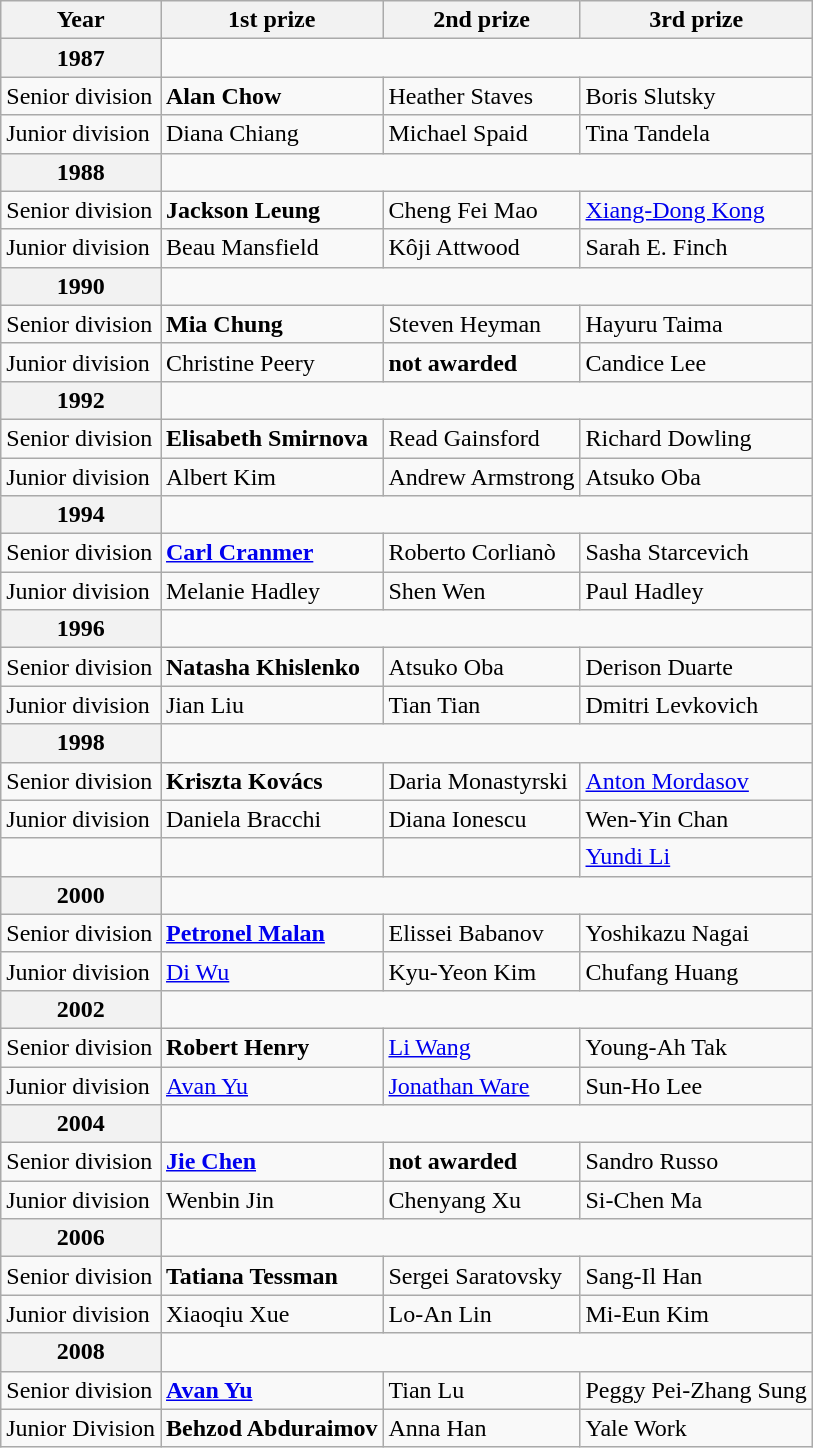<table class="wikitable">
<tr>
<th>Year</th>
<th>1st prize</th>
<th>2nd prize</th>
<th>3rd prize</th>
</tr>
<tr>
<th>1987</th>
</tr>
<tr>
<td>Senior division</td>
<td> <strong>Alan Chow</strong></td>
<td> Heather Staves</td>
<td>  Boris Slutsky</td>
</tr>
<tr>
<td>Junior division</td>
<td> Diana Chiang</td>
<td> Michael Spaid</td>
<td> Tina Tandela</td>
</tr>
<tr>
<th>1988</th>
</tr>
<tr>
<td>Senior division</td>
<td> <strong>Jackson Leung</strong></td>
<td> Cheng Fei Mao</td>
<td> <a href='#'>Xiang-Dong Kong</a></td>
</tr>
<tr>
<td>Junior division</td>
<td> Beau Mansfield</td>
<td> Kôji Attwood</td>
<td> Sarah E. Finch</td>
</tr>
<tr>
<th>1990</th>
</tr>
<tr>
<td>Senior division</td>
<td> <strong>Mia Chung</strong></td>
<td> Steven Heyman</td>
<td> Hayuru Taima</td>
</tr>
<tr>
<td>Junior division</td>
<td> Christine Peery</td>
<td><strong>not awarded</strong></td>
<td> Candice Lee</td>
</tr>
<tr>
<th>1992</th>
</tr>
<tr>
<td>Senior division</td>
<td> <strong>Elisabeth Smirnova</strong></td>
<td> Read Gainsford</td>
<td> Richard Dowling</td>
</tr>
<tr>
<td>Junior division</td>
<td> Albert Kim</td>
<td> Andrew Armstrong</td>
<td> Atsuko Oba</td>
</tr>
<tr>
<th>1994</th>
</tr>
<tr>
<td>Senior division</td>
<td> <strong><a href='#'>Carl Cranmer</a></strong></td>
<td> Roberto Corlianò</td>
<td> Sasha Starcevich</td>
</tr>
<tr>
<td>Junior division</td>
<td> Melanie Hadley</td>
<td> Shen Wen</td>
<td> Paul Hadley</td>
</tr>
<tr>
<th>1996</th>
</tr>
<tr>
<td>Senior division</td>
<td> <strong>Natasha Khislenko</strong></td>
<td> Atsuko Oba</td>
<td> Derison Duarte</td>
</tr>
<tr>
<td>Junior division</td>
<td> Jian Liu</td>
<td> Tian Tian</td>
<td> Dmitri Levkovich</td>
</tr>
<tr>
<th>1998</th>
</tr>
<tr>
<td>Senior division</td>
<td> <strong>Kriszta Kovács</strong></td>
<td> Daria Monastyrski</td>
<td> <a href='#'>Anton Mordasov</a></td>
</tr>
<tr>
<td>Junior division</td>
<td> Daniela Bracchi</td>
<td> Diana Ionescu</td>
<td> Wen-Yin Chan</td>
</tr>
<tr>
<td></td>
<td></td>
<td></td>
<td> <a href='#'>Yundi Li</a></td>
</tr>
<tr>
<th>2000</th>
</tr>
<tr>
<td>Senior division</td>
<td> <strong><a href='#'>Petronel Malan</a></strong></td>
<td> Elissei Babanov</td>
<td> Yoshikazu Nagai</td>
</tr>
<tr>
<td>Junior division</td>
<td> <a href='#'>Di Wu</a></td>
<td> Kyu-Yeon Kim</td>
<td> Chufang Huang</td>
</tr>
<tr>
<th>2002</th>
</tr>
<tr>
<td>Senior division</td>
<td> <strong>Robert Henry</strong></td>
<td> <a href='#'>Li Wang</a></td>
<td> Young-Ah Tak</td>
</tr>
<tr>
<td>Junior division</td>
<td>  <a href='#'>Avan Yu</a></td>
<td> <a href='#'>Jonathan Ware</a></td>
<td> Sun-Ho Lee</td>
</tr>
<tr>
<th>2004</th>
</tr>
<tr>
<td>Senior division</td>
<td> <strong><a href='#'>Jie Chen</a></strong></td>
<td><strong>not awarded</strong></td>
<td> Sandro Russo</td>
</tr>
<tr>
<td>Junior division</td>
<td> Wenbin Jin</td>
<td> Chenyang Xu</td>
<td> Si-Chen Ma</td>
</tr>
<tr>
<th>2006</th>
</tr>
<tr>
<td>Senior division</td>
<td> <strong>Tatiana Tessman</strong></td>
<td> Sergei Saratovsky</td>
<td> Sang-Il Han</td>
</tr>
<tr>
<td>Junior division</td>
<td> Xiaoqiu Xue</td>
<td> Lo-An Lin</td>
<td> Mi-Eun Kim</td>
</tr>
<tr>
<th>2008</th>
</tr>
<tr>
<td>Senior division</td>
<td>  <strong><a href='#'>Avan Yu</a></strong></td>
<td> Tian Lu</td>
<td> Peggy Pei-Zhang Sung</td>
</tr>
<tr>
<td>Junior Division</td>
<td> <strong>Behzod Abduraimov</strong></td>
<td> Anna Han</td>
<td> Yale Work</td>
</tr>
</table>
